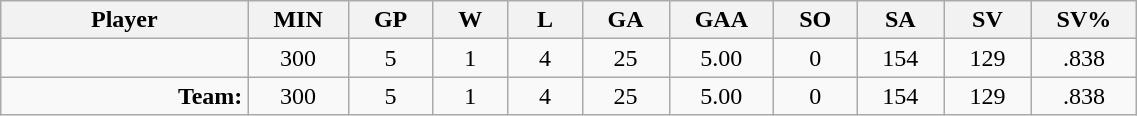<table class="wikitable sortable" width="60%">
<tr>
<th bgcolor="#DDDDFF" width="10%">Player</th>
<th width="3%" bgcolor="#DDDDFF" title="Minutes played">MIN</th>
<th width="3%" bgcolor="#DDDDFF" title="Games played in">GP</th>
<th width="3%" bgcolor="#DDDDFF" title="Wins">W</th>
<th width="3%" bgcolor="#DDDDFF"title="Losses">L</th>
<th width="3%" bgcolor="#DDDDFF" title="Goals against">GA</th>
<th width="3%" bgcolor="#DDDDFF" title="Goals against average">GAA</th>
<th width="3%" bgcolor="#DDDDFF" title="Shut-outs">SO</th>
<th width="3%" bgcolor="#DDDDFF" title="Shots against">SA</th>
<th width="3%" bgcolor="#DDDDFF" title="Shots saved">SV</th>
<th width="3%" bgcolor="#DDDDFF" title="Save percentage">SV%</th>
</tr>
<tr align="center">
<td align="right"></td>
<td>300</td>
<td>5</td>
<td>1</td>
<td>4</td>
<td>25</td>
<td>5.00</td>
<td>0</td>
<td>154</td>
<td>129</td>
<td>.838</td>
</tr>
<tr align="center">
<td align="right"><strong>Team:</strong></td>
<td>300</td>
<td>5</td>
<td>1</td>
<td>4</td>
<td>25</td>
<td>5.00</td>
<td>0</td>
<td>154</td>
<td>129</td>
<td>.838</td>
</tr>
</table>
